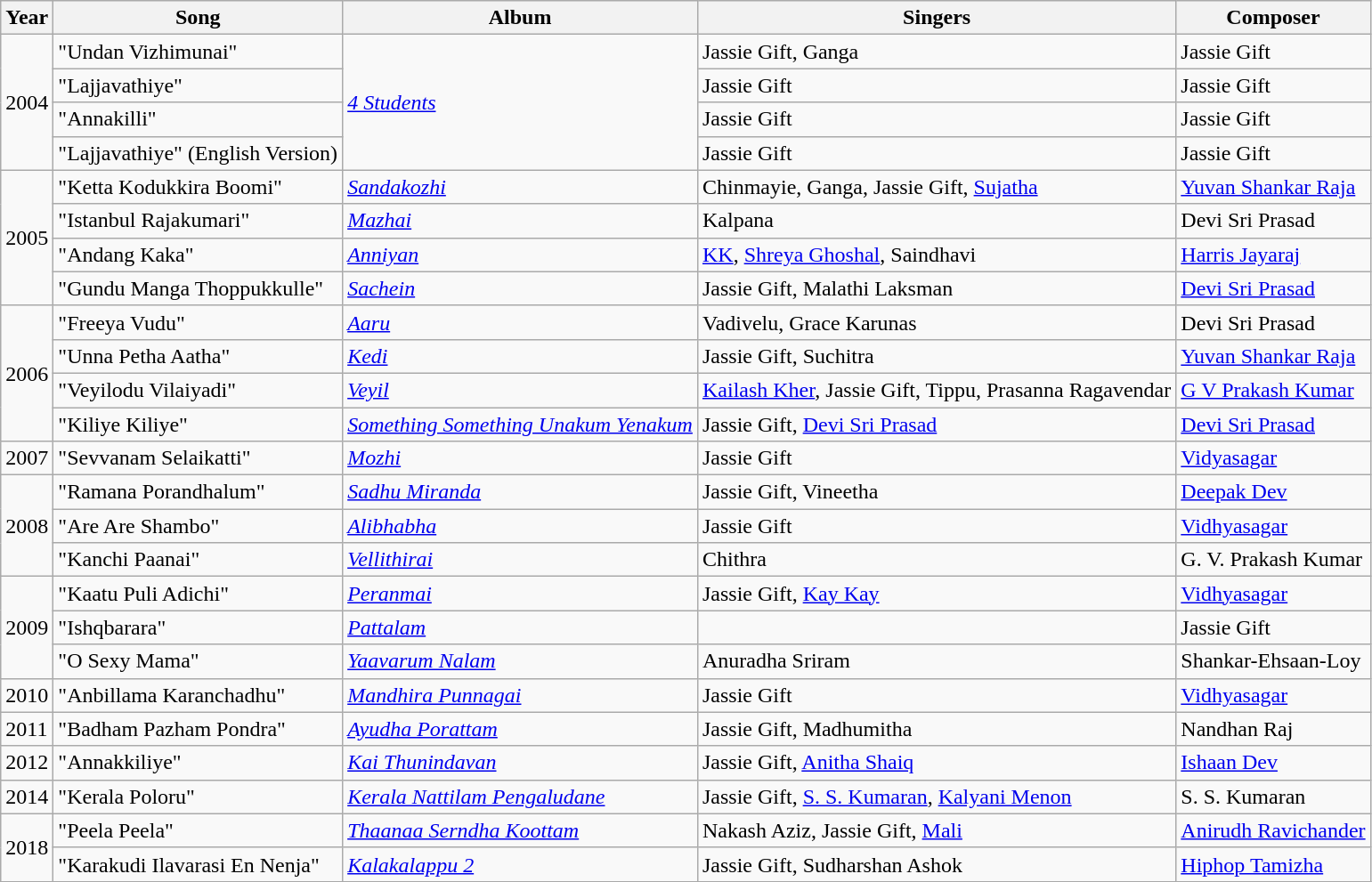<table class="wikitable">
<tr>
<th>Year</th>
<th>Song</th>
<th>Album</th>
<th>Singers</th>
<th>Composer</th>
</tr>
<tr>
<td rowspan="4">2004</td>
<td>"Undan Vizhimunai"</td>
<td rowspan="4"><em><a href='#'>4 Students</a></em></td>
<td>Jassie Gift, Ganga</td>
<td>Jassie Gift</td>
</tr>
<tr>
<td>"Lajjavathiye"</td>
<td>Jassie Gift</td>
<td>Jassie Gift</td>
</tr>
<tr>
<td>"Annakilli"</td>
<td>Jassie Gift</td>
<td>Jassie Gift</td>
</tr>
<tr>
<td>"Lajjavathiye" (English Version)</td>
<td>Jassie Gift</td>
<td>Jassie Gift</td>
</tr>
<tr>
<td rowspan="4">2005</td>
<td>"Ketta Kodukkira Boomi"</td>
<td><em><a href='#'>Sandakozhi</a></em></td>
<td>Chinmayie, Ganga, Jassie Gift, <a href='#'>Sujatha</a></td>
<td><a href='#'>Yuvan Shankar Raja</a></td>
</tr>
<tr>
<td>"Istanbul Rajakumari"</td>
<td><em><a href='#'>Mazhai</a></em></td>
<td>Kalpana</td>
<td>Devi Sri Prasad</td>
</tr>
<tr>
<td>"Andang Kaka"</td>
<td><em><a href='#'>Anniyan</a></em></td>
<td><a href='#'>KK</a>, <a href='#'>Shreya Ghoshal</a>, Saindhavi</td>
<td><a href='#'>Harris Jayaraj</a></td>
</tr>
<tr>
<td>"Gundu Manga Thoppukkulle"</td>
<td><em><a href='#'>Sachein</a></em></td>
<td>Jassie Gift, Malathi Laksman</td>
<td><a href='#'>Devi Sri Prasad</a></td>
</tr>
<tr>
<td rowspan="4">2006</td>
<td>"Freeya Vudu"</td>
<td><em><a href='#'>Aaru</a></em></td>
<td>Vadivelu, Grace Karunas</td>
<td>Devi Sri Prasad</td>
</tr>
<tr>
<td>"Unna Petha Aatha"</td>
<td><em><a href='#'>Kedi</a></em></td>
<td>Jassie Gift, Suchitra</td>
<td><a href='#'>Yuvan Shankar Raja</a></td>
</tr>
<tr>
<td>"Veyilodu Vilaiyadi"</td>
<td><em><a href='#'>Veyil</a></em></td>
<td><a href='#'>Kailash Kher</a>, Jassie Gift, Tippu, Prasanna Ragavendar</td>
<td><a href='#'>G V Prakash Kumar</a></td>
</tr>
<tr>
<td>"Kiliye Kiliye"</td>
<td><em><a href='#'>Something Something Unakum Yenakum</a></em></td>
<td>Jassie Gift, <a href='#'>Devi Sri Prasad</a></td>
<td><a href='#'>Devi Sri Prasad</a></td>
</tr>
<tr>
<td>2007</td>
<td>"Sevvanam Selaikatti"</td>
<td><em><a href='#'>Mozhi</a></em></td>
<td>Jassie Gift</td>
<td><a href='#'>Vidyasagar</a></td>
</tr>
<tr>
<td rowspan="3">2008</td>
<td>"Ramana Porandhalum"</td>
<td><em><a href='#'>Sadhu Miranda</a></em></td>
<td>Jassie Gift, Vineetha</td>
<td><a href='#'>Deepak Dev</a></td>
</tr>
<tr>
<td>"Are Are Shambo"</td>
<td><em><a href='#'>Alibhabha</a></em></td>
<td>Jassie Gift</td>
<td><a href='#'>Vidhyasagar</a></td>
</tr>
<tr>
<td>"Kanchi Paanai"</td>
<td><em><a href='#'>Vellithirai</a></em></td>
<td>Chithra</td>
<td>G. V. Prakash Kumar</td>
</tr>
<tr>
<td rowspan="3">2009</td>
<td>"Kaatu Puli Adichi"</td>
<td><em><a href='#'>Peranmai</a></em></td>
<td>Jassie Gift, <a href='#'>Kay Kay</a></td>
<td><a href='#'>Vidhyasagar</a></td>
</tr>
<tr>
<td>"Ishqbarara"</td>
<td><em><a href='#'>Pattalam</a></em></td>
<td></td>
<td>Jassie Gift</td>
</tr>
<tr>
<td>"O Sexy Mama"</td>
<td><em><a href='#'>Yaavarum Nalam</a></em></td>
<td>Anuradha Sriram</td>
<td>Shankar-Ehsaan-Loy</td>
</tr>
<tr>
<td>2010</td>
<td>"Anbillama Karanchadhu"</td>
<td><em><a href='#'>Mandhira Punnagai</a></em></td>
<td>Jassie Gift</td>
<td><a href='#'>Vidhyasagar</a></td>
</tr>
<tr>
<td>2011</td>
<td>"Badham Pazham Pondra"</td>
<td><em><a href='#'>Ayudha Porattam</a></em></td>
<td>Jassie Gift, Madhumitha</td>
<td>Nandhan Raj</td>
</tr>
<tr>
<td>2012</td>
<td>"Annakkiliye"</td>
<td><em><a href='#'>Kai Thunindavan</a></em></td>
<td>Jassie Gift, <a href='#'>Anitha Shaiq</a></td>
<td><a href='#'>Ishaan Dev</a></td>
</tr>
<tr>
<td>2014</td>
<td>"Kerala Poloru"</td>
<td><em><a href='#'>Kerala Nattilam Pengaludane</a></em></td>
<td>Jassie Gift, <a href='#'>S. S. Kumaran</a>, <a href='#'>Kalyani Menon</a></td>
<td>S. S. Kumaran</td>
</tr>
<tr>
<td rowspan="2">2018</td>
<td>"Peela Peela"</td>
<td><em><a href='#'>Thaanaa Serndha Koottam</a></em></td>
<td>Nakash Aziz, Jassie Gift, <a href='#'>Mali</a></td>
<td><a href='#'>Anirudh Ravichander</a></td>
</tr>
<tr>
<td>"Karakudi Ilavarasi En Nenja"</td>
<td><em><a href='#'>Kalakalappu 2</a></em></td>
<td>Jassie Gift, Sudharshan Ashok</td>
<td><a href='#'>Hiphop Tamizha</a></td>
</tr>
<tr>
</tr>
</table>
